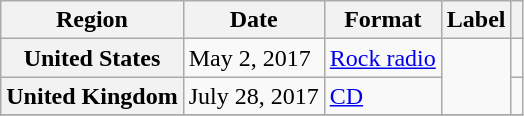<table class="wikitable plainrowheaders">
<tr>
<th scope="col">Region</th>
<th scope="col">Date</th>
<th scope="col">Format</th>
<th scope="col">Label</th>
<th scope="col"></th>
</tr>
<tr>
<th scope="row">United States</th>
<td>May 2, 2017</td>
<td><a href='#'>Rock radio</a></td>
<td rowspan="2"></td>
<td align="center"></td>
</tr>
<tr>
<th scope="row">United Kingdom</th>
<td>July 28, 2017</td>
<td><a href='#'>CD</a></td>
<td align="center"></td>
</tr>
<tr>
</tr>
</table>
